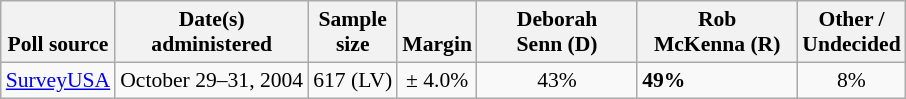<table class="wikitable" style="font-size:90%">
<tr valign=bottom>
<th>Poll source</th>
<th>Date(s)<br>administered</th>
<th>Sample<br>size</th>
<th>Margin<br></th>
<th style="width:100px;">Deborah<br>Senn (D)</th>
<th style="width:100px;">Rob<br>McKenna (R)</th>
<th>Other /<br>Undecided</th>
</tr>
<tr>
<td><a href='#'>SurveyUSA</a></td>
<td align=center>October 29–31, 2004</td>
<td align=center>617 (LV)</td>
<td align=center>± 4.0%</td>
<td align=center>43%</td>
<td><strong>49%</strong></td>
<td align=center>8%</td>
</tr>
</table>
